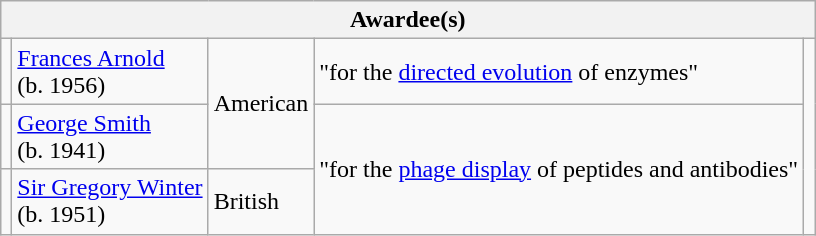<table class="wikitable">
<tr>
<th colspan="5">Awardee(s)</th>
</tr>
<tr>
<td></td>
<td><a href='#'>Frances Arnold</a><br>(b. 1956)</td>
<td rowspan="2"> American</td>
<td>"for the <a href='#'>directed evolution</a> of enzymes"</td>
<td rowspan="3"></td>
</tr>
<tr>
<td></td>
<td><a href='#'>George Smith</a><br>(b. 1941)</td>
<td rowspan="2">"for the <a href='#'>phage display</a> of peptides and antibodies"</td>
</tr>
<tr>
<td></td>
<td><a href='#'>Sir Gregory Winter</a><br>(b. 1951)</td>
<td> British</td>
</tr>
</table>
